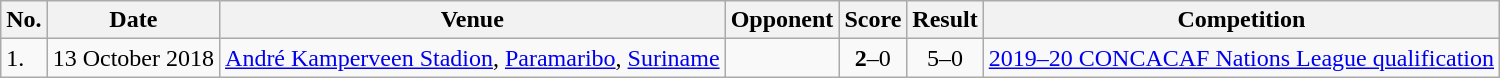<table class="wikitable" style="font-size:100%;">
<tr>
<th>No.</th>
<th>Date</th>
<th>Venue</th>
<th>Opponent</th>
<th>Score</th>
<th>Result</th>
<th>Competition</th>
</tr>
<tr>
<td>1.</td>
<td>13 October 2018</td>
<td><a href='#'>André Kamperveen Stadion</a>, <a href='#'>Paramaribo</a>, <a href='#'>Suriname</a></td>
<td></td>
<td align=center><strong>2</strong>–0</td>
<td align=center>5–0</td>
<td><a href='#'>2019–20 CONCACAF Nations League qualification</a></td>
</tr>
</table>
